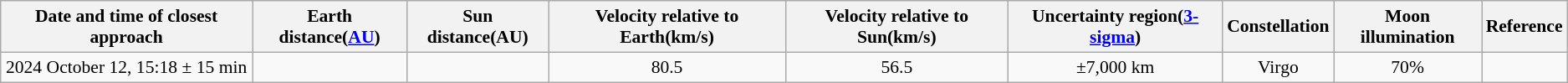<table class="wikitable" style="text-align: center; font-size: 0.9em;">
<tr>
<th>Date and time of closest approach</th>
<th>Earth distance(<a href='#'>AU</a>)</th>
<th>Sun distance(AU)</th>
<th>Velocity relative to Earth(km/s)</th>
<th>Velocity relative to Sun(km/s)</th>
<th>Uncertainty region(<a href='#'>3-sigma</a>)</th>
<th>Constellation</th>
<th>Moon illumination</th>
<th>Reference</th>
</tr>
<tr>
<td>2024 October 12, 15:18 ± 15 min</td>
<td></td>
<td></td>
<td>80.5</td>
<td>56.5</td>
<td>±7,000 km</td>
<td>Virgo</td>
<td>70%</td>
<td></td>
</tr>
</table>
